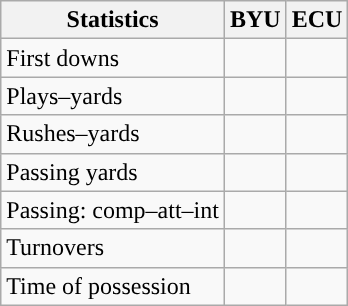<table class="wikitable" style="float:left">
<tr>
<th>Statistics</th>
<th>BYU</th>
<th>ECU</th>
</tr>
<tr>
<td>First downs</td>
<td></td>
<td></td>
</tr>
<tr>
<td>Plays–yards</td>
<td></td>
<td></td>
</tr>
<tr>
<td>Rushes–yards</td>
<td></td>
<td></td>
</tr>
<tr>
<td>Passing yards</td>
<td></td>
<td></td>
</tr>
<tr>
<td>Passing: comp–att–int</td>
<td></td>
<td></td>
</tr>
<tr>
<td>Turnovers</td>
<td></td>
<td></td>
</tr>
<tr>
<td>Time of possession</td>
<td></td>
<td></td>
</tr>
</table>
